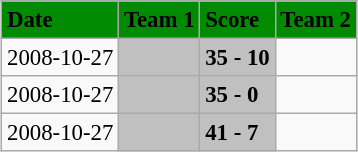<table class="wikitable" style="margin:0.5em auto; font-size:95%">
<tr bgcolor="#008B00">
<td><strong>Date</strong></td>
<td><strong>Team 1</strong></td>
<td><strong>Score</strong></td>
<td><strong>Team 2</strong></td>
</tr>
<tr>
<td>2008-10-27</td>
<td bgcolor="silver"><strong></strong></td>
<td bgcolor="silver"><strong>35 - 10</strong></td>
<td></td>
</tr>
<tr>
<td>2008-10-27</td>
<td bgcolor="silver"><strong></strong></td>
<td bgcolor="silver"><strong>35 - 0</strong></td>
<td></td>
</tr>
<tr>
<td>2008-10-27</td>
<td bgcolor="silver"><strong></strong></td>
<td bgcolor="silver"><strong>41 - 7</strong></td>
<td></td>
</tr>
</table>
